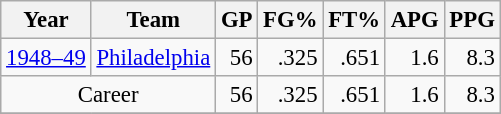<table class="wikitable sortable" style="font-size:95%; text-align:right;">
<tr>
<th>Year</th>
<th>Team</th>
<th>GP</th>
<th>FG%</th>
<th>FT%</th>
<th>APG</th>
<th>PPG</th>
</tr>
<tr>
<td style="text-align:left;"><a href='#'>1948–49</a></td>
<td style="text-align:left;"><a href='#'>Philadelphia</a></td>
<td>56</td>
<td>.325</td>
<td>.651</td>
<td>1.6</td>
<td>8.3</td>
</tr>
<tr>
<td style="text-align:center;" colspan="2">Career</td>
<td>56</td>
<td>.325</td>
<td>.651</td>
<td>1.6</td>
<td>8.3</td>
</tr>
<tr>
</tr>
</table>
